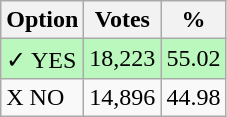<table class="wikitable">
<tr>
<th>Option</th>
<th>Votes</th>
<th>%</th>
</tr>
<tr>
<td style=background:#bbf8be>✓ YES</td>
<td style=background:#bbf8be>18,223</td>
<td style=background:#bbf8be>55.02</td>
</tr>
<tr>
<td>X NO</td>
<td>14,896</td>
<td>44.98</td>
</tr>
</table>
